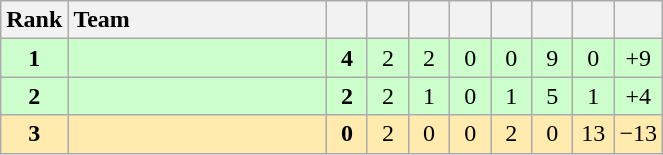<table class="wikitable" style="text-align: center;">
<tr>
<th width=30>Rank</th>
<th width=165 style="text-align:left;">Team</th>
<th width=20></th>
<th width=20></th>
<th width=20></th>
<th width=20></th>
<th width=20></th>
<th width=20></th>
<th width=20></th>
<th width=20></th>
</tr>
<tr style="background:#ccffcc;">
<td><strong>1</strong></td>
<td style="text-align:left;"></td>
<td><strong>4</strong></td>
<td>2</td>
<td>2</td>
<td>0</td>
<td>0</td>
<td>9</td>
<td>0</td>
<td>+9</td>
</tr>
<tr style="background:#ccffcc;">
<td><strong>2</strong></td>
<td style="text-align:left;"></td>
<td><strong>2</strong></td>
<td>2</td>
<td>1</td>
<td>0</td>
<td>1</td>
<td>5</td>
<td>1</td>
<td>+4</td>
</tr>
<tr style="background:#ffebad;">
<td><strong>3</strong></td>
<td style="text-align:left;"></td>
<td><strong>0</strong></td>
<td>2</td>
<td>0</td>
<td>0</td>
<td>2</td>
<td>0</td>
<td>13</td>
<td>−13</td>
</tr>
</table>
